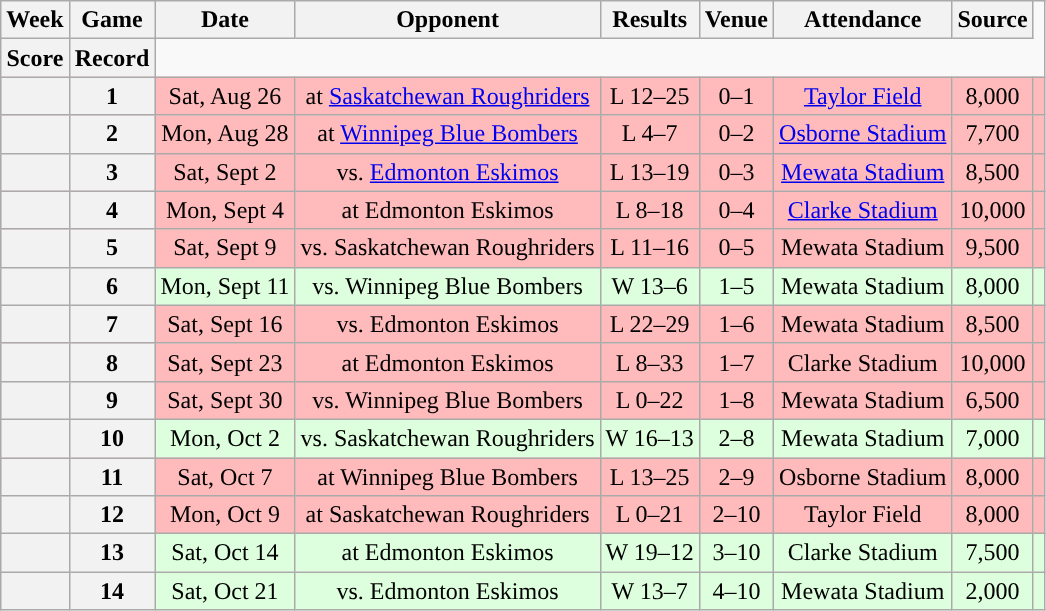<table class="wikitable" style="text-align:center">
<tr>
<th>Week</th>
<th>Game</th>
<th>Date</th>
<th>Opponent</th>
<th>Results</th>
<th>Venue</th>
<th>Attendance</th>
<th>Source</th>
</tr>
<tr>
<th>Score</th>
<th>Record</th>
</tr>
<tr style="background:#ffbbbb">
<th></th>
<th>1</th>
<td>Sat, Aug 26</td>
<td>at <a href='#'>Saskatchewan Roughriders</a></td>
<td>L 12–25</td>
<td>0–1</td>
<td><a href='#'>Taylor Field</a></td>
<td>8,000</td>
<td></td>
</tr>
<tr style="background:#ffbbbb">
<th></th>
<th>2</th>
<td>Mon, Aug 28</td>
<td>at <a href='#'>Winnipeg Blue Bombers</a></td>
<td>L 4–7</td>
<td>0–2</td>
<td><a href='#'>Osborne Stadium</a></td>
<td>7,700</td>
<td></td>
</tr>
<tr style="background:#ffbbbb">
<th></th>
<th>3</th>
<td>Sat, Sept 2</td>
<td>vs. <a href='#'>Edmonton Eskimos</a></td>
<td>L 13–19</td>
<td>0–3</td>
<td><a href='#'>Mewata Stadium</a></td>
<td>8,500</td>
<td></td>
</tr>
<tr style="background:#ffbbbb">
<th></th>
<th>4</th>
<td>Mon, Sept 4</td>
<td>at Edmonton Eskimos</td>
<td>L 8–18</td>
<td>0–4</td>
<td><a href='#'>Clarke Stadium</a></td>
<td>10,000</td>
<td></td>
</tr>
<tr style="background:#ffbbbb">
<th></th>
<th>5</th>
<td>Sat, Sept 9</td>
<td>vs. Saskatchewan Roughriders</td>
<td>L 11–16</td>
<td>0–5</td>
<td>Mewata Stadium</td>
<td>9,500</td>
<td></td>
</tr>
<tr style="background:#ddffdd">
<th></th>
<th>6</th>
<td>Mon, Sept 11</td>
<td>vs. Winnipeg Blue Bombers</td>
<td>W 13–6</td>
<td>1–5</td>
<td>Mewata Stadium</td>
<td>8,000</td>
<td></td>
</tr>
<tr style="background:#ffbbbb">
<th></th>
<th>7</th>
<td>Sat, Sept 16</td>
<td>vs. Edmonton Eskimos</td>
<td>L 22–29</td>
<td>1–6</td>
<td>Mewata Stadium</td>
<td>8,500</td>
<td></td>
</tr>
<tr style="background:#ffbbbb">
<th></th>
<th>8</th>
<td>Sat, Sept 23</td>
<td>at Edmonton Eskimos</td>
<td>L 8–33</td>
<td>1–7</td>
<td>Clarke Stadium</td>
<td>10,000</td>
<td></td>
</tr>
<tr style="background:#ffbbbb">
<th></th>
<th>9</th>
<td>Sat, Sept 30</td>
<td>vs. Winnipeg Blue Bombers</td>
<td>L 0–22</td>
<td>1–8</td>
<td>Mewata Stadium</td>
<td>6,500</td>
<td></td>
</tr>
<tr style="background:#ddffdd">
<th></th>
<th>10</th>
<td>Mon, Oct 2</td>
<td>vs. Saskatchewan Roughriders</td>
<td>W 16–13</td>
<td>2–8</td>
<td>Mewata Stadium</td>
<td>7,000</td>
<td></td>
</tr>
<tr style="background:#ffbbbb">
<th></th>
<th>11</th>
<td>Sat, Oct 7</td>
<td>at Winnipeg Blue Bombers</td>
<td>L 13–25</td>
<td>2–9</td>
<td>Osborne Stadium</td>
<td>8,000</td>
<td></td>
</tr>
<tr style="background:#ffbbbb">
<th></th>
<th>12</th>
<td>Mon, Oct 9</td>
<td>at Saskatchewan Roughriders</td>
<td>L 0–21</td>
<td>2–10</td>
<td>Taylor Field</td>
<td>8,000</td>
<td></td>
</tr>
<tr style="background:#ddffdd">
<th></th>
<th>13</th>
<td>Sat, Oct 14</td>
<td>at Edmonton Eskimos</td>
<td>W 19–12</td>
<td>3–10</td>
<td>Clarke Stadium</td>
<td>7,500</td>
<td></td>
</tr>
<tr style="background:#ddffdd">
<th></th>
<th>14</th>
<td>Sat, Oct 21</td>
<td>vs. Edmonton Eskimos</td>
<td>W 13–7</td>
<td>4–10</td>
<td>Mewata Stadium</td>
<td>2,000</td>
<td></td>
</tr>
</table>
